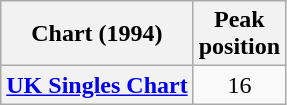<table class="wikitable plainrowheaders">
<tr>
<th scope="col">Chart (1994)</th>
<th scope="col">Peak<br>position</th>
</tr>
<tr>
<th scope="row"><a href='#'>UK Singles Chart</a></th>
<td align="center">16</td>
</tr>
</table>
